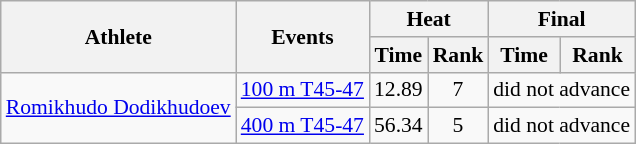<table class=wikitable style="font-size:90%">
<tr>
<th rowspan="2">Athlete</th>
<th rowspan="2">Events</th>
<th colspan="2">Heat</th>
<th colspan="2">Final</th>
</tr>
<tr>
<th scope="col">Time</th>
<th scope="col">Rank</th>
<th scope="col">Time</th>
<th scope="col">Rank</th>
</tr>
<tr align=center>
<td align=left rowspan=2><a href='#'>Romikhudo Dodikhudoev</a></td>
<td align=left><a href='#'>100 m T45-47</a></td>
<td>12.89</td>
<td>7</td>
<td colspan=2>did not advance</td>
</tr>
<tr align=center>
<td align=left><a href='#'>400 m T45-47</a></td>
<td>56.34</td>
<td>5</td>
<td colspan=2>did not advance</td>
</tr>
</table>
